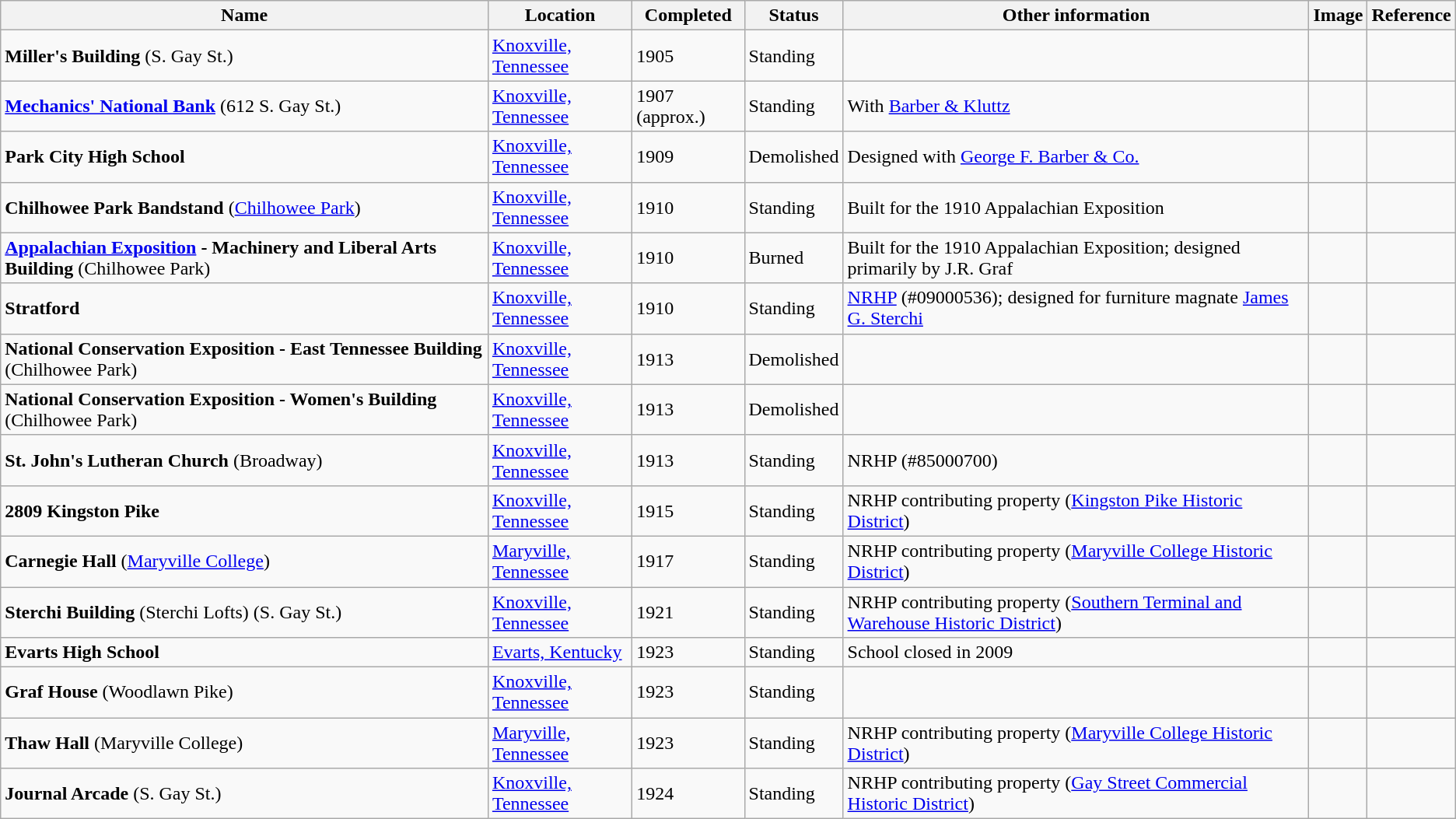<table class="wikitable sortable">
<tr>
<th>Name</th>
<th>Location</th>
<th>Completed</th>
<th>Status</th>
<th>Other information</th>
<th>Image</th>
<th>Reference</th>
</tr>
<tr>
<td><strong>Miller's Building</strong> (S. Gay St.)</td>
<td><a href='#'>Knoxville, Tennessee</a></td>
<td>1905</td>
<td>Standing</td>
<td></td>
<td></td>
<td></td>
</tr>
<tr>
<td><strong><a href='#'>Mechanics' National Bank</a></strong> (612 S. Gay St.)</td>
<td><a href='#'>Knoxville, Tennessee</a></td>
<td>1907 (approx.)</td>
<td>Standing</td>
<td>With <a href='#'>Barber & Kluttz</a></td>
<td></td>
<td></td>
</tr>
<tr>
<td><strong>Park City High School</strong></td>
<td><a href='#'>Knoxville, Tennessee</a></td>
<td>1909</td>
<td>Demolished</td>
<td>Designed with <a href='#'>George F. Barber & Co.</a></td>
<td></td>
<td></td>
</tr>
<tr>
<td><strong>Chilhowee Park Bandstand</strong> (<a href='#'>Chilhowee Park</a>)</td>
<td><a href='#'>Knoxville, Tennessee</a></td>
<td>1910</td>
<td>Standing</td>
<td>Built for the 1910 Appalachian Exposition</td>
<td></td>
<td></td>
</tr>
<tr>
<td><strong><a href='#'>Appalachian Exposition</a> - Machinery and Liberal Arts Building</strong> (Chilhowee Park)</td>
<td><a href='#'>Knoxville, Tennessee</a></td>
<td>1910</td>
<td>Burned</td>
<td>Built for the 1910 Appalachian Exposition; designed primarily by J.R. Graf</td>
<td></td>
<td></td>
</tr>
<tr>
<td><strong>Stratford</strong></td>
<td><a href='#'>Knoxville, Tennessee</a></td>
<td>1910</td>
<td>Standing</td>
<td><a href='#'>NRHP</a> (#09000536); designed for furniture magnate <a href='#'>James G. Sterchi</a></td>
<td></td>
<td></td>
</tr>
<tr>
<td><strong>National Conservation Exposition - East Tennessee Building</strong> (Chilhowee Park)</td>
<td><a href='#'>Knoxville, Tennessee</a></td>
<td>1913</td>
<td>Demolished</td>
<td></td>
<td></td>
<td></td>
</tr>
<tr>
<td><strong>National Conservation Exposition - Women's Building</strong> (Chilhowee Park)</td>
<td><a href='#'>Knoxville, Tennessee</a></td>
<td>1913</td>
<td>Demolished</td>
<td></td>
<td></td>
<td></td>
</tr>
<tr>
<td><strong>St. John's Lutheran Church</strong> (Broadway)</td>
<td><a href='#'>Knoxville, Tennessee</a></td>
<td>1913</td>
<td>Standing</td>
<td>NRHP (#85000700)</td>
<td></td>
<td></td>
</tr>
<tr>
<td><strong>2809 Kingston Pike</strong></td>
<td><a href='#'>Knoxville, Tennessee</a></td>
<td>1915</td>
<td>Standing</td>
<td>NRHP contributing property (<a href='#'>Kingston Pike Historic District</a>)</td>
<td></td>
<td></td>
</tr>
<tr>
<td><strong>Carnegie Hall</strong> (<a href='#'>Maryville College</a>)</td>
<td><a href='#'>Maryville, Tennessee</a></td>
<td>1917</td>
<td>Standing</td>
<td>NRHP contributing property (<a href='#'>Maryville College Historic District</a>)</td>
<td></td>
<td></td>
</tr>
<tr>
<td><strong>Sterchi Building</strong> (Sterchi Lofts) (S. Gay St.)</td>
<td><a href='#'>Knoxville, Tennessee</a></td>
<td>1921</td>
<td>Standing</td>
<td>NRHP contributing property (<a href='#'>Southern Terminal and Warehouse Historic District</a>)</td>
<td></td>
<td></td>
</tr>
<tr>
<td><strong>Evarts High School</strong></td>
<td><a href='#'>Evarts, Kentucky</a></td>
<td>1923</td>
<td>Standing</td>
<td>School closed in 2009</td>
<td></td>
<td></td>
</tr>
<tr>
<td><strong>Graf House</strong> (Woodlawn Pike)</td>
<td><a href='#'>Knoxville, Tennessee</a></td>
<td>1923</td>
<td>Standing</td>
<td></td>
<td></td>
<td></td>
</tr>
<tr>
<td><strong>Thaw Hall</strong> (Maryville College)</td>
<td><a href='#'>Maryville, Tennessee</a></td>
<td>1923</td>
<td>Standing</td>
<td>NRHP contributing property (<a href='#'>Maryville College Historic District</a>)</td>
<td></td>
<td></td>
</tr>
<tr>
<td><strong>Journal Arcade</strong> (S. Gay St.)</td>
<td><a href='#'>Knoxville, Tennessee</a></td>
<td>1924</td>
<td>Standing</td>
<td>NRHP contributing property (<a href='#'>Gay Street Commercial Historic District</a>)</td>
<td></td>
<td></td>
</tr>
</table>
